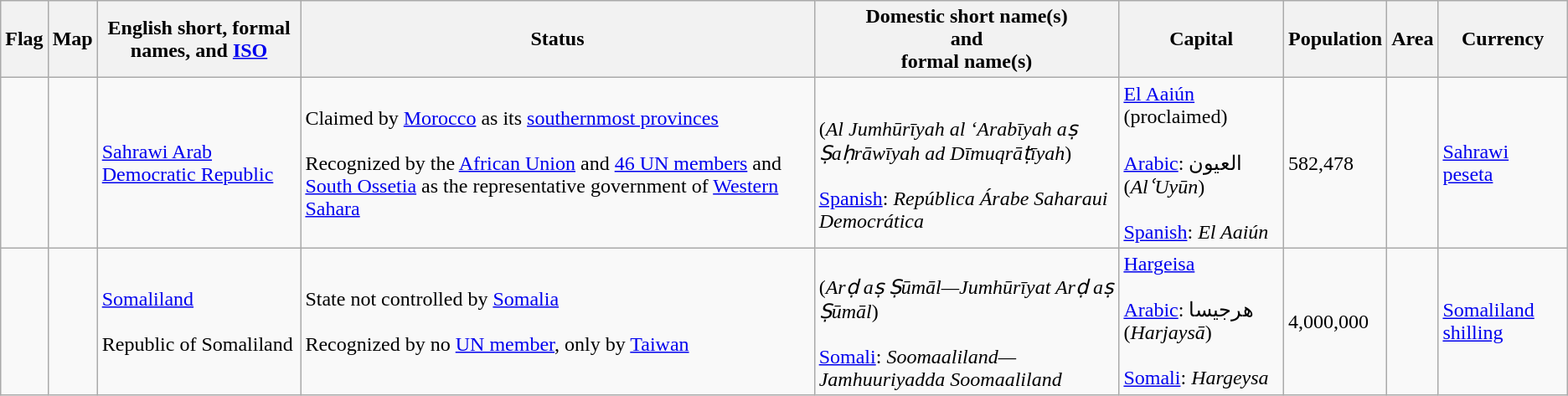<table class="wikitable sortable">
<tr>
<th class="unsortable">Flag</th>
<th class="unsortable">Map</th>
<th>English short, formal names, and <a href='#'>ISO</a></th>
<th>Status</th>
<th>Domestic short name(s)<br>and<br>formal name(s)</th>
<th>Capital</th>
<th>Population</th>
<th>Area</th>
<th>Currency</th>
</tr>
<tr>
<td></td>
<td></td>
<td><a href='#'>Sahrawi Arab Democratic Republic</a></td>
<td>Claimed by <a href='#'>Morocco</a> as its <a href='#'>southernmost provinces</a><br><br>Recognized by the <a href='#'>African Union</a> and <a href='#'>46 UN members</a> and <a href='#'>South Ossetia</a> as the representative government of <a href='#'>Western Sahara</a></td>
<td><br>(<em>Al Jumhūrīyah al ‘Arabīyah aṣ Ṣaḥrāwīyah ad Dīmuqrāṭīyah</em>)<br><br><a href='#'>Spanish</a>: <em>República Árabe Saharaui Democrática</em></td>
<td><a href='#'>El Aaiún</a> (proclaimed)<br><br><a href='#'>Arabic</a>: العيون (<em>AlʿUyūn</em>)<br><br><a href='#'>Spanish</a>: <em>El Aaiún</em></td>
<td>582,478</td>
<td></td>
<td><a href='#'>Sahrawi peseta</a></td>
</tr>
<tr>
<td></td>
<td></td>
<td><a href='#'>Somaliland</a><br><br>Republic of Somaliland</td>
<td>State not controlled by <a href='#'>Somalia</a><br><br>Recognized by no <a href='#'>UN member</a>, only by <a href='#'>Taiwan</a></td>
<td><br>(<em>Arḍ aṣ Ṣūmāl—Jumhūrīyat Arḍ aṣ Ṣūmāl</em>)<br><br><a href='#'>Somali</a>: <em>Soomaaliland—Jamhuuriyadda Soomaaliland</em></td>
<td><a href='#'>Hargeisa</a><br><br><a href='#'>Arabic</a>: هرجيسا (<em>Harjaysā</em>)<br><br><a href='#'>Somali</a>: <em>Hargeysa</em></td>
<td>4,000,000</td>
<td></td>
<td><a href='#'>Somaliland shilling</a></td>
</tr>
</table>
